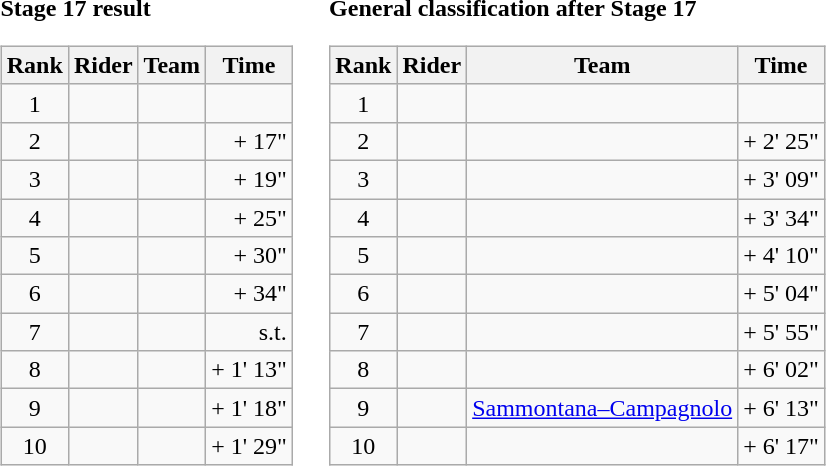<table>
<tr>
<td><strong>Stage 17 result</strong><br><table class="wikitable">
<tr>
<th scope="col">Rank</th>
<th scope="col">Rider</th>
<th scope="col">Team</th>
<th scope="col">Time</th>
</tr>
<tr>
<td style="text-align:center;">1</td>
<td></td>
<td></td>
<td style="text-align:right;"></td>
</tr>
<tr>
<td style="text-align:center;">2</td>
<td></td>
<td></td>
<td style="text-align:right;">+ 17"</td>
</tr>
<tr>
<td style="text-align:center;">3</td>
<td></td>
<td></td>
<td style="text-align:right;">+ 19"</td>
</tr>
<tr>
<td style="text-align:center;">4</td>
<td></td>
<td></td>
<td style="text-align:right;">+ 25"</td>
</tr>
<tr>
<td style="text-align:center;">5</td>
<td></td>
<td></td>
<td style="text-align:right;">+ 30"</td>
</tr>
<tr>
<td style="text-align:center;">6</td>
<td></td>
<td></td>
<td style="text-align:right;">+ 34"</td>
</tr>
<tr>
<td style="text-align:center;">7</td>
<td></td>
<td></td>
<td style="text-align:right;">s.t.</td>
</tr>
<tr>
<td style="text-align:center;">8</td>
<td></td>
<td></td>
<td style="text-align:right;">+ 1' 13"</td>
</tr>
<tr>
<td style="text-align:center;">9</td>
<td></td>
<td></td>
<td style="text-align:right;">+ 1' 18"</td>
</tr>
<tr>
<td style="text-align:center;">10</td>
<td></td>
<td></td>
<td style="text-align:right;">+ 1' 29"</td>
</tr>
</table>
</td>
<td></td>
<td><strong>General classification after Stage 17</strong><br><table class="wikitable">
<tr>
<th scope="col">Rank</th>
<th scope="col">Rider</th>
<th scope="col">Team</th>
<th scope="col">Time</th>
</tr>
<tr>
<td style="text-align:center;">1</td>
<td></td>
<td></td>
<td style="text-align:right;"></td>
</tr>
<tr>
<td style="text-align:center;">2</td>
<td></td>
<td></td>
<td style="text-align:right;">+ 2' 25"</td>
</tr>
<tr>
<td style="text-align:center;">3</td>
<td></td>
<td></td>
<td style="text-align:right;">+ 3' 09"</td>
</tr>
<tr>
<td style="text-align:center;">4</td>
<td></td>
<td></td>
<td style="text-align:right;">+ 3' 34"</td>
</tr>
<tr>
<td style="text-align:center;">5</td>
<td></td>
<td></td>
<td style="text-align:right;">+ 4' 10"</td>
</tr>
<tr>
<td style="text-align:center;">6</td>
<td></td>
<td></td>
<td style="text-align:right;">+ 5' 04"</td>
</tr>
<tr>
<td style="text-align:center;">7</td>
<td></td>
<td></td>
<td style="text-align:right;">+ 5' 55"</td>
</tr>
<tr>
<td style="text-align:center;">8</td>
<td></td>
<td></td>
<td style="text-align:right;">+ 6' 02"</td>
</tr>
<tr>
<td style="text-align:center;">9</td>
<td></td>
<td><a href='#'>Sammontana–Campagnolo</a></td>
<td style="text-align:right;">+ 6' 13"</td>
</tr>
<tr>
<td style="text-align:center;">10</td>
<td></td>
<td></td>
<td style="text-align:right;">+ 6' 17"</td>
</tr>
</table>
</td>
</tr>
</table>
